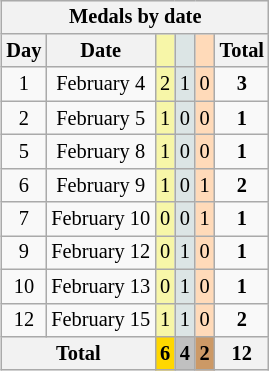<table class=wikitable style=font-size:85%;float:right;text-align:center>
<tr>
<th colspan=6>Medals by date</th>
</tr>
<tr>
<th>Day</th>
<th>Date</th>
<td bgcolor=F7F6A8></td>
<td bgcolor=DCE5E5></td>
<td bgcolor=FFDAB9></td>
<th>Total</th>
</tr>
<tr>
<td>1</td>
<td>February 4</td>
<td bgcolor=F7F6A8>2</td>
<td bgcolor=DCE5E5>1</td>
<td bgcolor=FFDAB9>0</td>
<td><strong>3</strong></td>
</tr>
<tr>
<td>2</td>
<td>February 5</td>
<td bgcolor=F7F6A8>1</td>
<td bgcolor=DCE5E5>0</td>
<td bgcolor=FFDAB9>0</td>
<td><strong>1</strong></td>
</tr>
<tr>
<td>5</td>
<td>February 8</td>
<td bgcolor=F7F6A8>1</td>
<td bgcolor=DCE5E5>0</td>
<td bgcolor=FFDAB9>0</td>
<td><strong>1</strong></td>
</tr>
<tr>
<td>6</td>
<td>February 9</td>
<td bgcolor=F7F6A8>1</td>
<td bgcolor=DCE5E5>0</td>
<td bgcolor=FFDAB9>1</td>
<td><strong>2</strong></td>
</tr>
<tr>
<td>7</td>
<td>February 10</td>
<td bgcolor=F7F6A8>0</td>
<td bgcolor=DCE5E5>0</td>
<td bgcolor=FFDAB9>1</td>
<td><strong>1</strong></td>
</tr>
<tr>
<td>9</td>
<td>February 12</td>
<td bgcolor=F7F6A8>0</td>
<td bgcolor=DCE5E5>1</td>
<td bgcolor=FFDAB9>0</td>
<td><strong>1</strong></td>
</tr>
<tr>
<td>10</td>
<td>February 13</td>
<td bgcolor=F7F6A8>0</td>
<td bgcolor=DCE5E5>1</td>
<td bgcolor=FFDAB9>0</td>
<td><strong>1</strong></td>
</tr>
<tr>
<td>12</td>
<td>February 15</td>
<td bgcolor=F7F6A8>1</td>
<td bgcolor=DCE5E5>1</td>
<td bgcolor=FFDAB9>0</td>
<td><strong>2</strong></td>
</tr>
<tr>
<th colspan=2>Total</th>
<th style=background:gold>6</th>
<th style=background:silver>4</th>
<th style=background:#c96>2</th>
<th>12</th>
</tr>
</table>
